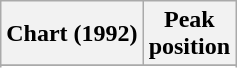<table class="wikitable">
<tr>
<th align="left">Chart (1992)</th>
<th style="text-align:center;">Peak<br>position</th>
</tr>
<tr>
</tr>
<tr>
</tr>
</table>
